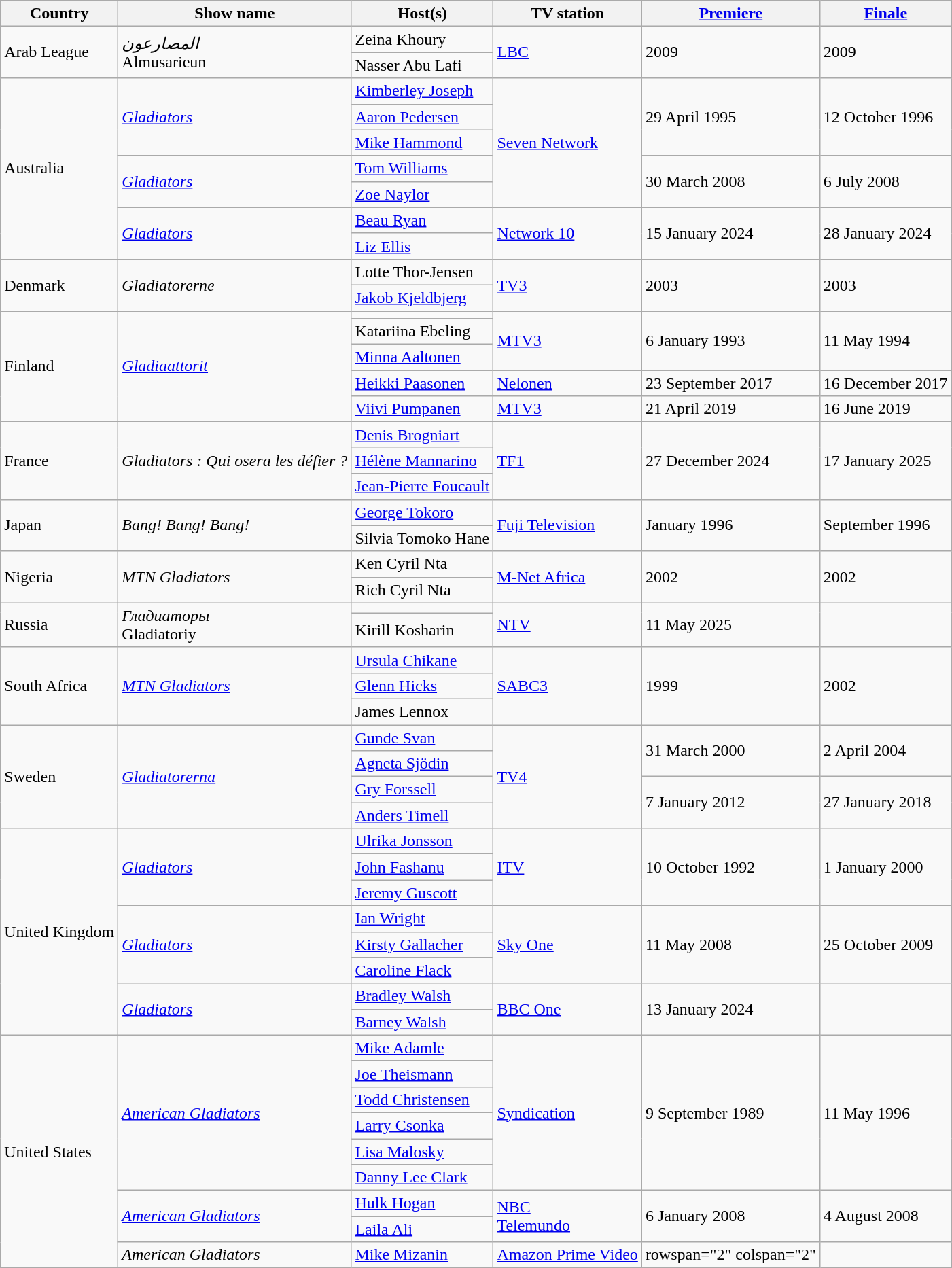<table class="wikitable">
<tr>
<th>Country</th>
<th>Show name</th>
<th>Host(s)</th>
<th>TV station</th>
<th><a href='#'>Premiere</a></th>
<th><a href='#'>Finale</a></th>
</tr>
<tr>
<td rowspan=2>Arab League</td>
<td rowspan=2><em>المصارعون</em><br>Almusarieun</td>
<td>Zeina Khoury</td>
<td rowspan=2><a href='#'>LBC</a></td>
<td rowspan=2>2009</td>
<td rowspan=2>2009</td>
</tr>
<tr>
<td>Nasser Abu Lafi</td>
</tr>
<tr>
<td rowspan=7>Australia</td>
<td rowspan=3><a href='#'><em>Gladiators</em></a></td>
<td><a href='#'>Kimberley Joseph</a></td>
<td rowspan=5><a href='#'>Seven Network</a></td>
<td rowspan=3>29 April 1995</td>
<td rowspan=3>12 October 1996</td>
</tr>
<tr>
<td><a href='#'>Aaron Pedersen</a></td>
</tr>
<tr>
<td><a href='#'>Mike Hammond</a></td>
</tr>
<tr>
<td rowspan=2><a href='#'><em>Gladiators</em></a></td>
<td><a href='#'>Tom Williams</a></td>
<td rowspan=2>30 March 2008</td>
<td rowspan=2>6 July 2008</td>
</tr>
<tr>
<td><a href='#'>Zoe Naylor</a></td>
</tr>
<tr>
<td rowspan=2><a href='#'><em>Gladiators</em></a></td>
<td><a href='#'>Beau Ryan</a></td>
<td rowspan=2><a href='#'>Network 10</a></td>
<td rowspan=2>15 January 2024</td>
<td rowspan=2>28 January 2024</td>
</tr>
<tr>
<td><a href='#'>Liz Ellis</a></td>
</tr>
<tr>
<td rowspan=2>Denmark</td>
<td rowspan=2><em>Gladiatorerne</em></td>
<td>Lotte Thor-Jensen</td>
<td rowspan=2><a href='#'>TV3</a></td>
<td rowspan=2>2003</td>
<td rowspan=2>2003</td>
</tr>
<tr>
<td><a href='#'>Jakob Kjeldbjerg</a></td>
</tr>
<tr>
<td rowspan=5>Finland</td>
<td rowspan=5><em><a href='#'>Gladiaattorit</a></em></td>
<td></td>
<td rowspan=3><a href='#'>MTV3</a></td>
<td rowspan=3>6 January 1993</td>
<td rowspan=3>11 May 1994</td>
</tr>
<tr>
<td>Katariina Ebeling</td>
</tr>
<tr>
<td><a href='#'>Minna Aaltonen</a></td>
</tr>
<tr>
<td><a href='#'>Heikki Paasonen</a></td>
<td><a href='#'>Nelonen</a></td>
<td>23 September 2017</td>
<td>16 December 2017</td>
</tr>
<tr>
<td><a href='#'>Viivi Pumpanen</a></td>
<td><a href='#'>MTV3</a></td>
<td>21 April 2019</td>
<td>16 June 2019</td>
</tr>
<tr>
<td rowspan=3>France</td>
<td rowspan=3><em>Gladiators : Qui osera les défier ?</em></td>
<td><a href='#'>Denis Brogniart</a></td>
<td rowspan=3><a href='#'>TF1</a></td>
<td rowspan="3">27 December 2024</td>
<td rowspan="3">17 January 2025</td>
</tr>
<tr>
<td><a href='#'>Hélène Mannarino</a></td>
</tr>
<tr>
<td><a href='#'>Jean-Pierre Foucault</a></td>
</tr>
<tr>
<td rowspan=2>Japan</td>
<td rowspan=2><em>Bang! Bang! Bang!</em></td>
<td><a href='#'>George Tokoro</a></td>
<td rowspan=2><a href='#'>Fuji Television</a></td>
<td rowspan=2>January 1996</td>
<td rowspan=2>September 1996</td>
</tr>
<tr>
<td>Silvia Tomoko Hane</td>
</tr>
<tr>
<td rowspan=2>Nigeria</td>
<td rowspan=2><em>MTN Gladiators</em></td>
<td>Ken Cyril Nta</td>
<td rowspan=2><a href='#'>M-Net Africa</a></td>
<td rowspan=2>2002</td>
<td rowspan=2>2002</td>
</tr>
<tr>
<td>Rich Cyril Nta</td>
</tr>
<tr>
<td rowspan="2">Russia</td>
<td rowspan="2"><em>Гладиаторы</em><br>Gladiatoriy</td>
<td></td>
<td rowspan="2"><a href='#'>NTV</a></td>
<td rowspan="2">11 May 2025</td>
<td rowspan="2"></td>
</tr>
<tr>
<td>Kirill Kosharin</td>
</tr>
<tr>
<td rowspan=3>South Africa</td>
<td rowspan=3><em><a href='#'>MTN Gladiators</a></em></td>
<td><a href='#'>Ursula Chikane</a></td>
<td rowspan=3><a href='#'>SABC3</a></td>
<td rowspan=3>1999</td>
<td rowspan=3>2002</td>
</tr>
<tr>
<td><a href='#'>Glenn Hicks</a></td>
</tr>
<tr>
<td>James Lennox</td>
</tr>
<tr>
<td rowspan=4>Sweden</td>
<td rowspan=4><em><a href='#'>Gladiatorerna</a></em></td>
<td><a href='#'>Gunde Svan</a></td>
<td rowspan=4><a href='#'>TV4</a></td>
<td rowspan=2>31 March 2000</td>
<td rowspan=2>2 April 2004</td>
</tr>
<tr>
<td><a href='#'>Agneta Sjödin</a></td>
</tr>
<tr>
<td><a href='#'>Gry Forssell</a></td>
<td rowspan=2>7 January 2012</td>
<td rowspan=2>27 January 2018</td>
</tr>
<tr>
<td><a href='#'>Anders Timell</a></td>
</tr>
<tr>
<td rowspan=8>United Kingdom</td>
<td rowspan=3><a href='#'><em>Gladiators</em></a></td>
<td><a href='#'>Ulrika Jonsson</a></td>
<td rowspan=3><a href='#'>ITV</a></td>
<td rowspan=3>10 October 1992</td>
<td rowspan=3>1 January 2000</td>
</tr>
<tr>
<td><a href='#'>John Fashanu</a></td>
</tr>
<tr>
<td><a href='#'>Jeremy Guscott</a></td>
</tr>
<tr>
<td rowspan=3><a href='#'><em>Gladiators</em></a></td>
<td><a href='#'>Ian Wright</a></td>
<td rowspan=3><a href='#'>Sky One</a></td>
<td rowspan=3>11 May 2008</td>
<td rowspan=3>25 October 2009</td>
</tr>
<tr>
<td><a href='#'>Kirsty Gallacher</a></td>
</tr>
<tr>
<td><a href='#'>Caroline Flack</a></td>
</tr>
<tr>
<td rowspan=2><a href='#'><em>Gladiators</em></a></td>
<td><a href='#'>Bradley Walsh</a></td>
<td rowspan=2><a href='#'>BBC One</a></td>
<td rowspan=2>13 January 2024</td>
<td rowspan=2></td>
</tr>
<tr>
<td><a href='#'>Barney Walsh</a></td>
</tr>
<tr>
<td rowspan="9">United States</td>
<td rowspan=6><em><a href='#'>American Gladiators</a></em></td>
<td><a href='#'>Mike Adamle</a></td>
<td rowspan=6><a href='#'>Syndication</a></td>
<td rowspan=6>9 September 1989</td>
<td rowspan=6>11 May 1996</td>
</tr>
<tr>
<td><a href='#'>Joe Theismann</a></td>
</tr>
<tr>
<td><a href='#'>Todd Christensen</a></td>
</tr>
<tr>
<td><a href='#'>Larry Csonka</a></td>
</tr>
<tr>
<td><a href='#'>Lisa Malosky</a></td>
</tr>
<tr>
<td><a href='#'>Danny Lee Clark</a></td>
</tr>
<tr>
<td rowspan=2><a href='#'><em>American Gladiators</em></a></td>
<td><a href='#'>Hulk Hogan</a></td>
<td rowspan=2><a href='#'>NBC</a><br><a href='#'>Telemundo</a></td>
<td rowspan=2>6 January 2008</td>
<td rowspan=2>4 August 2008</td>
</tr>
<tr>
<td><a href='#'>Laila Ali</a></td>
</tr>
<tr>
<td><em>American Gladiators</em></td>
<td><a href='#'>Mike Mizanin</a></td>
<td><a href='#'>Amazon Prime Video</a></td>
<td>rowspan="2" colspan="2" </td>
</tr>
</table>
